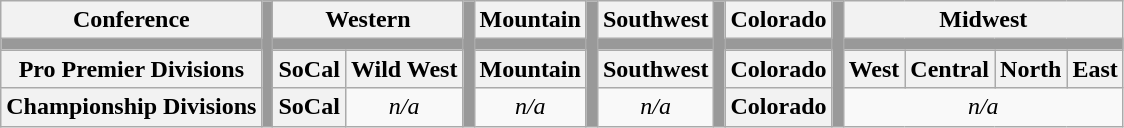<table class="wikitable">
<tr>
<th>Conference</th>
<th rowspan=4 style="background-color: #999"></th>
<th colspan=2>Western</th>
<th rowspan=4 style="background-color: #999"></th>
<th>Mountain</th>
<th rowspan=4 style="background-color: #999"></th>
<th>Southwest</th>
<th rowspan=4 style="background-color: #999"></th>
<th>Colorado</th>
<th rowspan=4 style="background-color: #999"></th>
<th colspan=4>Midwest</th>
</tr>
<tr>
<th colspan=15 style="background-color: #999"></th>
</tr>
<tr>
<th>Pro Premier Divisions</th>
<th>SoCal</th>
<th>Wild West</th>
<th>Mountain</th>
<th>Southwest</th>
<th>Colorado</th>
<th>West</th>
<th>Central</th>
<th>North</th>
<th>East</th>
</tr>
<tr>
<th>Championship Divisions</th>
<th>SoCal</th>
<td style="text-align:center; font-style:italic">n/a</td>
<td style="text-align:center; font-style:italic">n/a</td>
<td style="text-align:center; font-style:italic">n/a</td>
<th>Colorado</th>
<td colspan=4 style="text-align:center; font-style:italic">n/a</td>
</tr>
</table>
